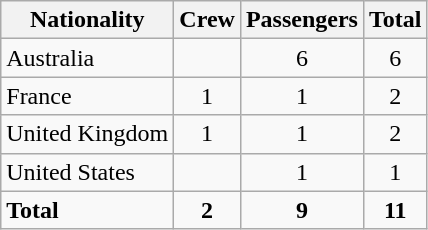<table class="wikitable">
<tr>
<th>Nationality</th>
<th>Crew</th>
<th>Passengers</th>
<th>Total</th>
</tr>
<tr>
<td>Australia</td>
<td></td>
<td align="center">6</td>
<td align="center">6</td>
</tr>
<tr>
<td>France</td>
<td align="center">1</td>
<td align="center">1</td>
<td align="center">2</td>
</tr>
<tr>
<td>United Kingdom</td>
<td align="center">1</td>
<td align="center">1</td>
<td align="center">2</td>
</tr>
<tr>
<td>United States</td>
<td></td>
<td align="center">1</td>
<td align="center">1</td>
</tr>
<tr>
<td><strong>Total</strong></td>
<td align="center"><strong>2</strong></td>
<td align="center"><strong>9</strong></td>
<td align="center"><strong>11</strong></td>
</tr>
</table>
